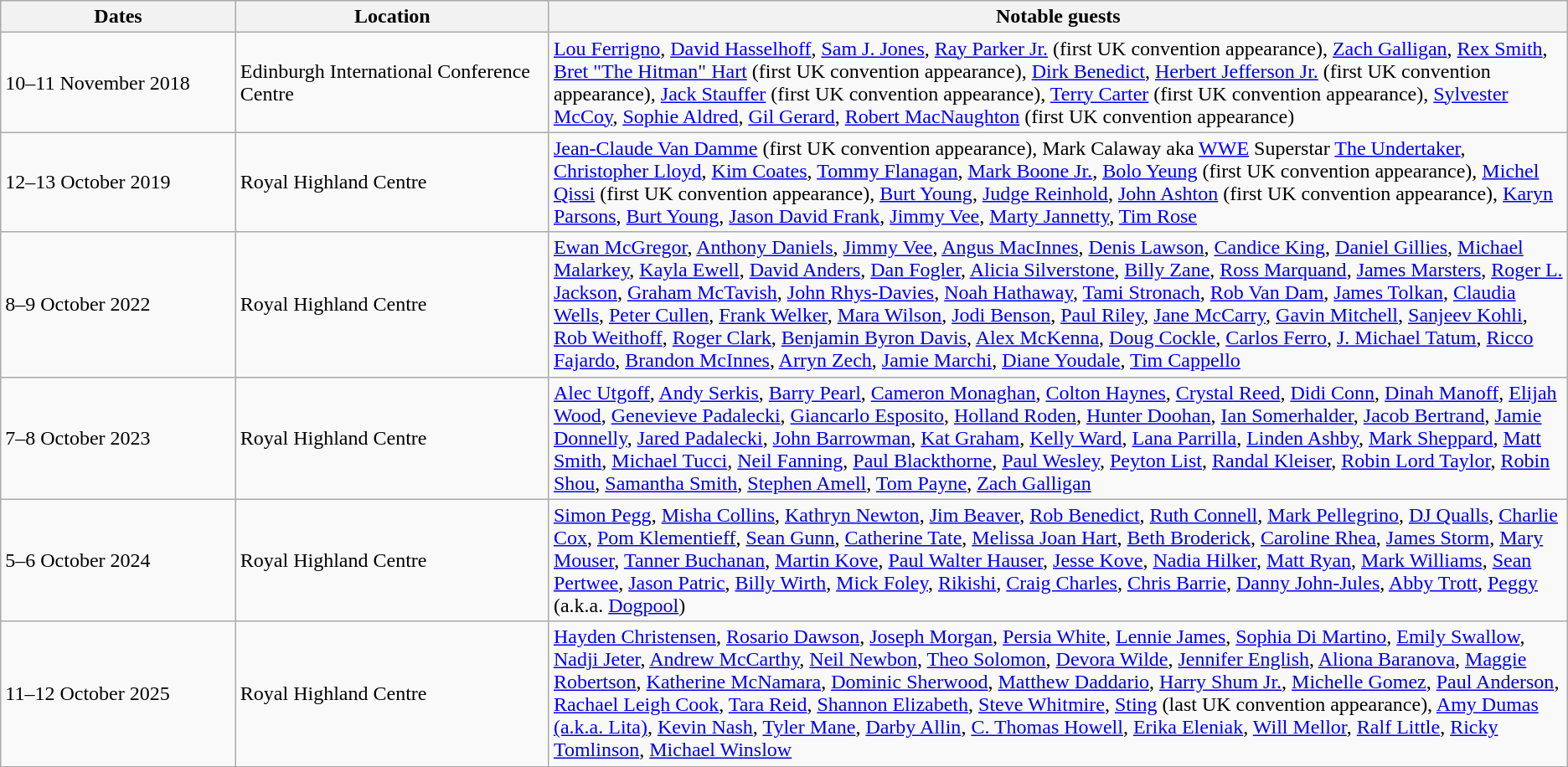<table class="wikitable">
<tr>
<th style="width:15%;">Dates</th>
<th style="width:20%;">Location</th>
<th style="width:65%;">Notable guests</th>
</tr>
<tr>
<td>10–11 November 2018</td>
<td>Edinburgh International Conference Centre</td>
<td><a href='#'>Lou Ferrigno</a>, <a href='#'>David Hasselhoff</a>, <a href='#'>Sam J. Jones</a>, <a href='#'>Ray Parker Jr.</a> (first UK convention appearance), <a href='#'>Zach Galligan</a>, <a href='#'>Rex Smith</a>, <a href='#'>Bret "The Hitman" Hart</a> (first UK convention appearance), <a href='#'>Dirk Benedict</a>, <a href='#'>Herbert Jefferson Jr.</a> (first UK convention appearance), <a href='#'>Jack Stauffer</a> (first UK convention appearance), <a href='#'>Terry Carter</a> (first UK convention appearance), <a href='#'>Sylvester McCoy</a>, <a href='#'>Sophie Aldred</a>, <a href='#'>Gil Gerard</a>, <a href='#'>Robert MacNaughton</a> (first UK convention appearance)</td>
</tr>
<tr>
<td>12–13 October 2019</td>
<td>Royal Highland Centre</td>
<td><a href='#'>Jean-Claude Van Damme</a> (first UK convention appearance), Mark Calaway aka <a href='#'>WWE</a> Superstar <a href='#'>The Undertaker</a>, <a href='#'>Christopher Lloyd</a>, <a href='#'>Kim Coates</a>, <a href='#'>Tommy Flanagan</a>, <a href='#'>Mark Boone Jr.</a>, <a href='#'>Bolo Yeung</a> (first UK convention appearance), <a href='#'>Michel Qissi</a> (first UK convention appearance), <a href='#'>Burt Young</a>, <a href='#'>Judge Reinhold</a>, <a href='#'>John Ashton</a> (first UK convention appearance), <a href='#'>Karyn Parsons</a>, <a href='#'>Burt Young</a>, <a href='#'>Jason David Frank</a>, <a href='#'>Jimmy Vee</a>, <a href='#'>Marty Jannetty</a>, <a href='#'>Tim Rose</a></td>
</tr>
<tr>
<td>8–9 October 2022</td>
<td>Royal Highland Centre</td>
<td><a href='#'>Ewan McGregor</a>, <a href='#'>Anthony Daniels</a>, <a href='#'>Jimmy Vee</a>, <a href='#'>Angus MacInnes</a>, <a href='#'>Denis Lawson</a>, <a href='#'>Candice King</a>, <a href='#'>Daniel Gillies</a>, <a href='#'>Michael Malarkey</a>, <a href='#'>Kayla Ewell</a>, <a href='#'>David Anders</a>, <a href='#'>Dan Fogler</a>, <a href='#'>Alicia Silverstone</a>, <a href='#'>Billy Zane</a>, <a href='#'>Ross Marquand</a>, <a href='#'>James Marsters</a>, <a href='#'>Roger L. Jackson</a>, <a href='#'>Graham McTavish</a>, <a href='#'>John Rhys-Davies</a>, <a href='#'>Noah Hathaway</a>, <a href='#'>Tami Stronach</a>, <a href='#'>Rob Van Dam</a>, <a href='#'>James Tolkan</a>, <a href='#'>Claudia Wells</a>, <a href='#'>Peter Cullen</a>, <a href='#'>Frank Welker</a>, <a href='#'>Mara Wilson</a>, <a href='#'>Jodi Benson</a>, <a href='#'>Paul Riley</a>, <a href='#'>Jane McCarry</a>, <a href='#'>Gavin Mitchell</a>, <a href='#'>Sanjeev Kohli</a>, <a href='#'>Rob Weithoff</a>, <a href='#'>Roger Clark</a>, <a href='#'>Benjamin Byron Davis</a>, <a href='#'>Alex McKenna</a>, <a href='#'>Doug Cockle</a>, <a href='#'>Carlos Ferro</a>, <a href='#'>J. Michael Tatum</a>, <a href='#'>Ricco Fajardo</a>, <a href='#'>Brandon McInnes</a>, <a href='#'>Arryn Zech</a>, <a href='#'>Jamie Marchi</a>, <a href='#'>Diane Youdale</a>, <a href='#'>Tim Cappello</a></td>
</tr>
<tr>
<td>7–8 October 2023</td>
<td>Royal Highland Centre</td>
<td><a href='#'>Alec Utgoff</a>, <a href='#'>Andy Serkis</a>, <a href='#'>Barry Pearl</a>, <a href='#'>Cameron Monaghan</a>, <a href='#'>Colton Haynes</a>, <a href='#'>Crystal Reed</a>, <a href='#'>Didi Conn</a>, <a href='#'>Dinah Manoff</a>, <a href='#'>Elijah Wood</a>, <a href='#'>Genevieve Padalecki</a>, <a href='#'>Giancarlo Esposito</a>, <a href='#'>Holland Roden</a>, <a href='#'>Hunter Doohan</a>, <a href='#'>Ian Somerhalder</a>, <a href='#'>Jacob Bertrand</a>, <a href='#'>Jamie Donnelly</a>, <a href='#'>Jared Padalecki</a>, <a href='#'>John Barrowman</a>, <a href='#'>Kat Graham</a>, <a href='#'>Kelly Ward</a>, <a href='#'>Lana Parrilla</a>, <a href='#'>Linden Ashby</a>, <a href='#'>Mark Sheppard</a>, <a href='#'>Matt Smith</a>, <a href='#'>Michael Tucci</a>, <a href='#'>Neil Fanning</a>, <a href='#'>Paul Blackthorne</a>, <a href='#'>Paul Wesley</a>, <a href='#'>Peyton List</a>, <a href='#'>Randal Kleiser</a>, <a href='#'>Robin Lord Taylor</a>, <a href='#'>Robin Shou</a>, <a href='#'>Samantha Smith</a>, <a href='#'>Stephen Amell</a>, <a href='#'>Tom Payne</a>, <a href='#'>Zach Galligan</a></td>
</tr>
<tr>
<td>5–6 October 2024</td>
<td>Royal Highland Centre</td>
<td><a href='#'>Simon Pegg</a>, <a href='#'>Misha Collins</a>, <a href='#'>Kathryn Newton</a>, <a href='#'>Jim Beaver</a>, <a href='#'>Rob Benedict</a>, <a href='#'>Ruth Connell</a>, <a href='#'>Mark Pellegrino</a>, <a href='#'>DJ Qualls</a>, <a href='#'>Charlie Cox</a>, <a href='#'>Pom Klementieff</a>, <a href='#'>Sean Gunn</a>, <a href='#'>Catherine Tate</a>, <a href='#'>Melissa Joan Hart</a>, <a href='#'>Beth Broderick</a>, <a href='#'>Caroline Rhea</a>, <a href='#'>James Storm</a>, <a href='#'>Mary Mouser</a>, <a href='#'>Tanner Buchanan</a>, <a href='#'>Martin Kove</a>, <a href='#'>Paul Walter Hauser</a>, <a href='#'>Jesse Kove</a>, <a href='#'>Nadia Hilker</a>, <a href='#'>Matt Ryan</a>, <a href='#'>Mark Williams</a>, <a href='#'>Sean Pertwee</a>, <a href='#'>Jason Patric</a>, <a href='#'>Billy Wirth</a>, <a href='#'>Mick Foley</a>, <a href='#'>Rikishi</a>, <a href='#'>Craig Charles</a>, <a href='#'>Chris Barrie</a>, <a href='#'>Danny John-Jules</a>, <a href='#'>Abby Trott</a>, <a href='#'>Peggy</a> (a.k.a. <a href='#'>Dogpool</a>)</td>
</tr>
<tr>
<td>11–12 October 2025</td>
<td>Royal Highland Centre</td>
<td><a href='#'>Hayden Christensen</a>, <a href='#'>Rosario Dawson</a>, <a href='#'>Joseph Morgan</a>, <a href='#'>Persia White</a>, <a href='#'>Lennie James</a>, <a href='#'>Sophia Di Martino</a>, <a href='#'>Emily Swallow</a>, <a href='#'>Nadji Jeter</a>, <a href='#'>Andrew McCarthy</a>, <a href='#'>Neil Newbon</a>, <a href='#'>Theo Solomon</a>, <a href='#'>Devora Wilde</a>, <a href='#'>Jennifer English</a>, <a href='#'>Aliona Baranova</a>, <a href='#'>Maggie Robertson</a>, <a href='#'>Katherine McNamara</a>, <a href='#'>Dominic Sherwood</a>, <a href='#'>Matthew Daddario</a>, <a href='#'>Harry Shum Jr.</a>, <a href='#'>Michelle Gomez</a>, <a href='#'>Paul Anderson</a>, <a href='#'>Rachael Leigh Cook</a>, <a href='#'>Tara Reid</a>, <a href='#'>Shannon Elizabeth</a>, <a href='#'>Steve Whitmire</a>, <a href='#'>Sting</a> (last UK convention appearance), <a href='#'>Amy Dumas (a.k.a. Lita)</a>, <a href='#'>Kevin Nash</a>, <a href='#'>Tyler Mane</a>, <a href='#'>Darby Allin</a>, <a href='#'>C. Thomas Howell</a>, <a href='#'>Erika Eleniak</a>, <a href='#'>Will Mellor</a>, <a href='#'>Ralf Little</a>, <a href='#'>Ricky Tomlinson</a>, <a href='#'>Michael Winslow</a></td>
</tr>
</table>
